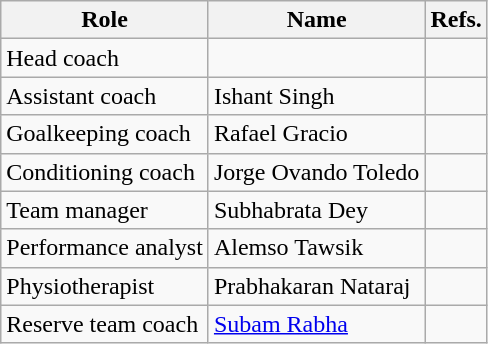<table class="wikitable">
<tr>
<th scope="col">Role</th>
<th scope="col">Name</th>
<th scope="col">Refs.</th>
</tr>
<tr>
<td>Head coach</td>
<td></td>
<td></td>
</tr>
<tr>
<td>Assistant coach</td>
<td> Ishant Singh</td>
<td></td>
</tr>
<tr>
<td>Goalkeeping coach</td>
<td> Rafael Gracio</td>
<td></td>
</tr>
<tr>
<td>Conditioning coach</td>
<td> Jorge Ovando Toledo</td>
<td></td>
</tr>
<tr>
<td>Team manager</td>
<td> Subhabrata Dey</td>
<td></td>
</tr>
<tr>
<td>Performance analyst</td>
<td> Alemso Tawsik</td>
<td></td>
</tr>
<tr>
<td>Physiotherapist</td>
<td> Prabhakaran Nataraj</td>
<td></td>
</tr>
<tr>
<td>Reserve team coach</td>
<td> <a href='#'>Subam Rabha</a></td>
<td></td>
</tr>
</table>
